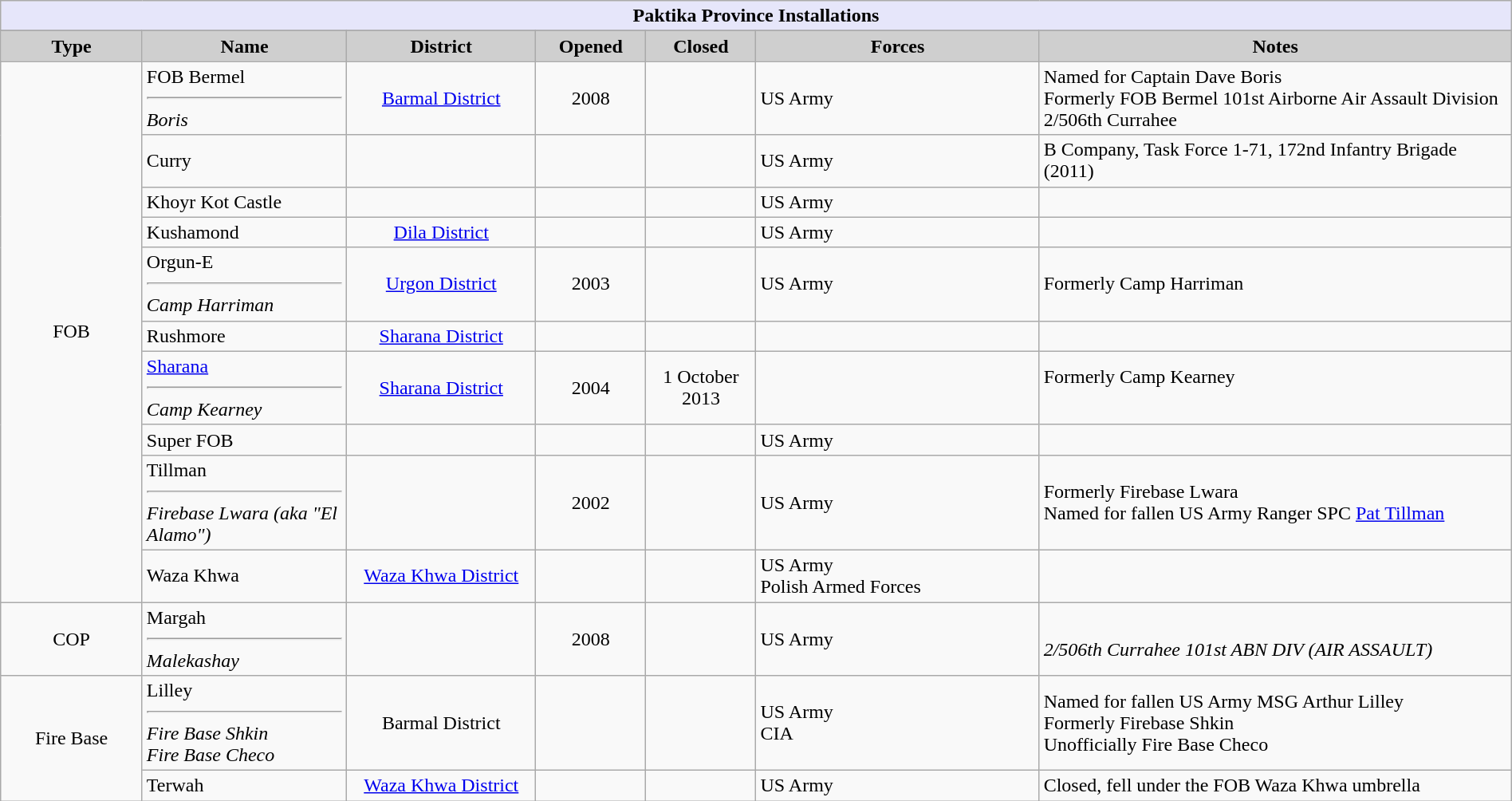<table class="wikitable sortable" width="100%">
<tr>
<th style="align: center; background: lavender" colspan="7"><strong>Paktika Province Installations</strong></th>
</tr>
<tr style="background:#efefef; color:black">
</tr>
<tr>
<th style="background-color:#cfcfcf;" align="center" width="9%" align="center">Type</th>
<th style="background-color:#cfcfcf;" align="center" width="13%">Name</th>
<th style="background-color:#cfcfcf;" align="center" width="12%">District</th>
<th style="background-color:#cfcfcf;" align="center" width="7%">Opened</th>
<th style="background-color:#cfcfcf;" align="center" width="7%">Closed</th>
<th style="background-color:#cfcfcf;" align="center" width="18%" class="unsortable">Forces</th>
<th style="background-color:#cfcfcf;" align="center" width="30%" class="unsortable">Notes</th>
</tr>
<tr>
<td rowspan="10" align="center">FOB</td>
<td>FOB Bermel<hr><em>Boris</em></td>
<td align="center"><a href='#'>Barmal District</a></td>
<td align="center">2008</td>
<td align="center"></td>
<td> US Army</td>
<td>Named for Captain Dave Boris<br>Formerly FOB Bermel 101st Airborne Air Assault Division 2/506th Currahee</td>
</tr>
<tr>
<td>Curry</td>
<td align="center"></td>
<td align="center"></td>
<td align="center"></td>
<td> US Army</td>
<td>B Company, Task Force 1-71, 172nd Infantry Brigade (2011)</td>
</tr>
<tr>
<td>Khoyr Kot Castle</td>
<td align="center"></td>
<td align="center"></td>
<td align="center"></td>
<td> US Army</td>
<td></td>
</tr>
<tr>
<td>Kushamond</td>
<td align="center"><a href='#'>Dila District</a></td>
<td align="center"></td>
<td align="center"></td>
<td> US Army</td>
<td></td>
</tr>
<tr>
<td>Orgun-E<hr><em>Camp Harriman</em></td>
<td align="center"><a href='#'>Urgon District</a></td>
<td align="center">2003</td>
<td align="center"></td>
<td> US Army</td>
<td>Formerly Camp Harriman</td>
</tr>
<tr>
<td>Rushmore</td>
<td align="center"><a href='#'>Sharana District</a></td>
<td></td>
<td></td>
<td></td>
<td></td>
</tr>
<tr>
<td><a href='#'>Sharana</a><hr><em>Camp Kearney</em></td>
<td align="center"><a href='#'>Sharana District</a></td>
<td align="center">2004</td>
<td align="center">1 October 2013</td>
<td></td>
<td>Formerly Camp Kearney<br><br></td>
</tr>
<tr>
<td>Super FOB</td>
<td align="center"></td>
<td align="center"></td>
<td align="center"></td>
<td> US Army</td>
<td></td>
</tr>
<tr>
<td>Tillman<hr><em>Firebase Lwara (aka "El Alamo")</em></td>
<td align="center"></td>
<td align="center">2002</td>
<td align="center"></td>
<td> US Army</td>
<td>Formerly Firebase Lwara<br>Named for fallen US Army Ranger SPC <a href='#'>Pat Tillman</a></td>
</tr>
<tr>
<td>Waza Khwa</td>
<td align="center"><a href='#'>Waza Khwa District</a></td>
<td align="center"></td>
<td align="center"></td>
<td> US Army<br> Polish Armed Forces</td>
<td></td>
</tr>
<tr>
<td align="center">COP</td>
<td>Margah<hr><em>Malekashay</em><br></td>
<td align="center"></td>
<td align="center">2008</td>
<td align="center"></td>
<td> US Army</td>
<td><br><em>2/506th Currahee 101st ABN DIV (AIR ASSAULT)<br></em></td>
</tr>
<tr>
<td rowspan="2" align="center">Fire Base</td>
<td>Lilley<hr><em>Fire Base Shkin</em><br><em>Fire Base Checo</em></td>
<td align="center">Barmal District</td>
<td align="center"></td>
<td align="center"></td>
<td> US Army<br> CIA</td>
<td>Named for fallen US Army MSG Arthur Lilley<br>Formerly Firebase Shkin<br>Unofficially Fire Base Checo</td>
</tr>
<tr>
<td>Terwah</td>
<td align="center"><a href='#'>Waza Khwa District</a></td>
<td align="center"></td>
<td align="center"></td>
<td> US Army</td>
<td>Closed, fell under the FOB Waza Khwa umbrella</td>
</tr>
</table>
